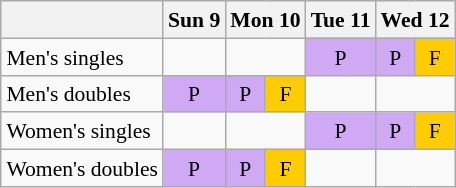<table class="wikitable" style="margin:0.5em auto; font-size:90%; line-height:1.25em; text-align:center;">
<tr>
<th></th>
<th>Sun 9</th>
<th colspan=2>Mon 10</th>
<th>Tue 11</th>
<th colspan=2>Wed 12</th>
</tr>
<tr>
<td align=left>Men's singles</td>
<td></td>
<td colspan=2></td>
<td style="background-color:#D0A9F5;">P</td>
<td style="background-color:#D0A9F5;">P</td>
<td style="background-color:#FFCC00;">F</td>
</tr>
<tr>
<td align=left>Men's doubles</td>
<td style="background-color:#D0A9F5;">P</td>
<td style="background-color:#D0A9F5;">P</td>
<td style="background-color:#FFCC00;">F</td>
<td></td>
<td colspan=2></td>
</tr>
<tr>
<td align=left>Women's singles</td>
<td></td>
<td colspan=2></td>
<td style="background-color:#D0A9F5;">P</td>
<td style="background-color:#D0A9F5;">P</td>
<td style="background-color:#FFCC00;">F</td>
</tr>
<tr>
<td align=left>Women's doubles</td>
<td style="background-color:#D0A9F5;">P</td>
<td style="background-color:#D0A9F5;">P</td>
<td style="background-color:#FFCC00;">F</td>
<td></td>
<td colspan=2></td>
</tr>
</table>
